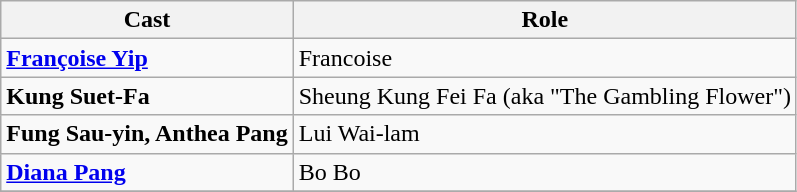<table class="wikitable">
<tr>
<th>Cast</th>
<th>Role</th>
</tr>
<tr>
<td><strong><a href='#'>Françoise Yip</a></strong></td>
<td>Francoise</td>
</tr>
<tr>
<td><strong>Kung Suet-Fa</strong></td>
<td>Sheung Kung Fei Fa  (aka "The Gambling Flower")</td>
</tr>
<tr>
<td><strong>Fung Sau-yin, Anthea Pang</strong></td>
<td>Lui Wai-lam</td>
</tr>
<tr>
<td><strong><a href='#'>Diana Pang</a></strong></td>
<td>Bo Bo</td>
</tr>
<tr>
</tr>
</table>
